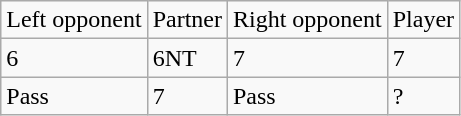<table class="wikitable">
<tr>
<td>Left opponent</td>
<td>Partner</td>
<td>Right opponent</td>
<td>Player</td>
</tr>
<tr>
<td>6</td>
<td>6NT</td>
<td>7</td>
<td>7</td>
</tr>
<tr>
<td>Pass</td>
<td>7</td>
<td>Pass</td>
<td>?</td>
</tr>
</table>
